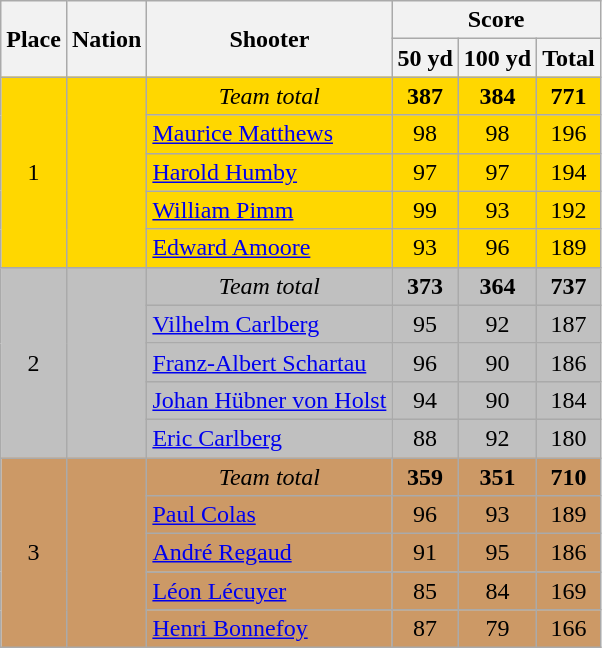<table class=wikitable>
<tr>
<th rowspan=2>Place</th>
<th rowspan=2>Nation</th>
<th rowspan=2>Shooter</th>
<th colspan=3>Score</th>
</tr>
<tr>
<th>50 yd</th>
<th>100 yd</th>
<th>Total</th>
</tr>
<tr align=center bgcolor=gold>
<td rowspan=5>1</td>
<td rowspan=5 align=left></td>
<td><em>Team total</em></td>
<td><strong>387</strong></td>
<td><strong>384</strong></td>
<td><strong>771</strong></td>
</tr>
<tr align=center bgcolor=gold>
<td align=left><a href='#'>Maurice Matthews</a></td>
<td>98</td>
<td>98</td>
<td>196</td>
</tr>
<tr align=center bgcolor=gold>
<td align=left><a href='#'>Harold Humby</a></td>
<td>97</td>
<td>97</td>
<td>194</td>
</tr>
<tr align=center bgcolor=gold>
<td align=left><a href='#'>William Pimm</a></td>
<td>99</td>
<td>93</td>
<td>192</td>
</tr>
<tr align=center bgcolor=gold>
<td align=left><a href='#'>Edward Amoore</a></td>
<td>93</td>
<td>96</td>
<td>189</td>
</tr>
<tr align=center bgcolor=silver>
<td rowspan=5>2</td>
<td rowspan=5 align=left></td>
<td><em>Team total</em></td>
<td><strong>373</strong></td>
<td><strong>364</strong></td>
<td><strong>737</strong></td>
</tr>
<tr align=center bgcolor=silver>
<td align=left><a href='#'>Vilhelm Carlberg</a></td>
<td>95</td>
<td>92</td>
<td>187</td>
</tr>
<tr align=center bgcolor=silver>
<td align=left><a href='#'>Franz-Albert Schartau</a></td>
<td>96</td>
<td>90</td>
<td>186</td>
</tr>
<tr align=center bgcolor=silver>
<td align=left><a href='#'>Johan Hübner von Holst</a></td>
<td>94</td>
<td>90</td>
<td>184</td>
</tr>
<tr align=center bgcolor=silver>
<td align=left><a href='#'>Eric Carlberg</a></td>
<td>88</td>
<td>92</td>
<td>180</td>
</tr>
<tr align=center bgcolor=cc9966>
<td rowspan=5>3</td>
<td rowspan=5 align=left></td>
<td><em>Team total</em></td>
<td><strong>359</strong></td>
<td><strong>351</strong></td>
<td><strong>710</strong></td>
</tr>
<tr align=center bgcolor=cc9966>
<td align=left><a href='#'>Paul Colas</a></td>
<td>96</td>
<td>93</td>
<td>189</td>
</tr>
<tr align=center bgcolor=cc9966>
<td align=left><a href='#'>André Regaud</a></td>
<td>91</td>
<td>95</td>
<td>186</td>
</tr>
<tr align=center bgcolor=cc9966>
<td align=left><a href='#'>Léon Lécuyer</a></td>
<td>85</td>
<td>84</td>
<td>169</td>
</tr>
<tr align=center bgcolor=cc9966>
<td align=left><a href='#'>Henri Bonnefoy</a></td>
<td>87</td>
<td>79</td>
<td>166</td>
</tr>
</table>
